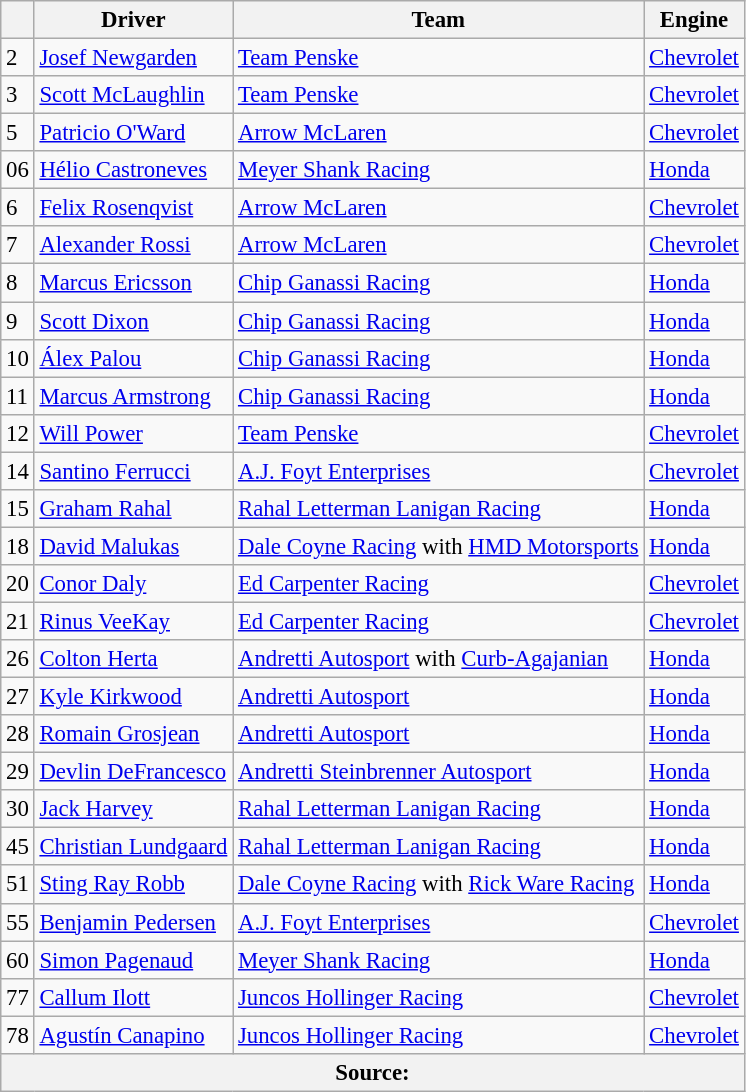<table class="wikitable" style="font-size: 95%;">
<tr>
<th align=center></th>
<th>Driver</th>
<th>Team</th>
<th>Engine</th>
</tr>
<tr>
<td>2</td>
<td> <a href='#'>Josef Newgarden</a> <strong></strong></td>
<td><a href='#'>Team Penske</a></td>
<td><a href='#'>Chevrolet</a></td>
</tr>
<tr>
<td>3</td>
<td> <a href='#'>Scott McLaughlin</a></td>
<td><a href='#'>Team Penske</a></td>
<td><a href='#'>Chevrolet</a></td>
</tr>
<tr>
<td>5</td>
<td> <a href='#'>Patricio O'Ward</a> <strong></strong></td>
<td><a href='#'>Arrow McLaren</a></td>
<td><a href='#'>Chevrolet</a></td>
</tr>
<tr>
<td>06</td>
<td> <a href='#'>Hélio Castroneves</a> <strong></strong></td>
<td><a href='#'>Meyer Shank Racing</a></td>
<td><a href='#'>Honda</a></td>
</tr>
<tr>
<td>6</td>
<td> <a href='#'>Felix Rosenqvist</a></td>
<td><a href='#'>Arrow McLaren</a></td>
<td><a href='#'>Chevrolet</a></td>
</tr>
<tr>
<td>7</td>
<td> <a href='#'>Alexander Rossi</a></td>
<td><a href='#'>Arrow McLaren</a></td>
<td><a href='#'>Chevrolet</a></td>
</tr>
<tr>
<td>8</td>
<td> <a href='#'>Marcus Ericsson</a> <strong></strong></td>
<td><a href='#'>Chip Ganassi Racing</a></td>
<td><a href='#'>Honda</a></td>
</tr>
<tr>
<td>9</td>
<td> <a href='#'>Scott Dixon</a> <strong></strong></td>
<td><a href='#'>Chip Ganassi Racing</a></td>
<td><a href='#'>Honda</a></td>
</tr>
<tr>
<td>10</td>
<td> <a href='#'>Álex Palou</a></td>
<td><a href='#'>Chip Ganassi Racing</a></td>
<td><a href='#'>Honda</a></td>
</tr>
<tr>
<td>11</td>
<td> <a href='#'>Marcus Armstrong</a> <strong></strong></td>
<td><a href='#'>Chip Ganassi Racing</a></td>
<td><a href='#'>Honda</a></td>
</tr>
<tr>
<td>12</td>
<td> <a href='#'>Will Power</a> <strong></strong></td>
<td><a href='#'>Team Penske</a></td>
<td><a href='#'>Chevrolet</a></td>
</tr>
<tr>
<td>14</td>
<td> <a href='#'>Santino Ferrucci</a></td>
<td><a href='#'>A.J. Foyt Enterprises</a></td>
<td><a href='#'>Chevrolet</a></td>
</tr>
<tr>
<td>15</td>
<td> <a href='#'>Graham Rahal</a> <strong></strong></td>
<td><a href='#'>Rahal Letterman Lanigan Racing</a></td>
<td><a href='#'>Honda</a></td>
</tr>
<tr>
<td>18</td>
<td> <a href='#'>David Malukas</a></td>
<td><a href='#'>Dale Coyne Racing</a> with <a href='#'>HMD Motorsports</a></td>
<td><a href='#'>Honda</a></td>
</tr>
<tr>
<td>20</td>
<td> <a href='#'>Conor Daly</a></td>
<td><a href='#'>Ed Carpenter Racing</a></td>
<td><a href='#'>Chevrolet</a></td>
</tr>
<tr>
<td>21</td>
<td> <a href='#'>Rinus VeeKay</a></td>
<td><a href='#'>Ed Carpenter Racing</a></td>
<td><a href='#'>Chevrolet</a></td>
</tr>
<tr>
<td>26</td>
<td> <a href='#'>Colton Herta</a></td>
<td><a href='#'>Andretti Autosport</a> with <a href='#'>Curb-Agajanian</a></td>
<td><a href='#'>Honda</a></td>
</tr>
<tr>
<td>27</td>
<td> <a href='#'>Kyle Kirkwood</a></td>
<td><a href='#'>Andretti Autosport</a></td>
<td><a href='#'>Honda</a></td>
</tr>
<tr>
<td>28</td>
<td> <a href='#'>Romain Grosjean</a></td>
<td><a href='#'>Andretti Autosport</a></td>
<td><a href='#'>Honda</a></td>
</tr>
<tr>
<td>29</td>
<td> <a href='#'>Devlin DeFrancesco</a></td>
<td><a href='#'>Andretti Steinbrenner Autosport</a></td>
<td><a href='#'>Honda</a></td>
</tr>
<tr>
<td>30</td>
<td> <a href='#'>Jack Harvey</a></td>
<td><a href='#'>Rahal Letterman Lanigan Racing</a></td>
<td><a href='#'>Honda</a></td>
</tr>
<tr>
<td>45</td>
<td> <a href='#'>Christian Lundgaard</a></td>
<td><a href='#'>Rahal Letterman Lanigan Racing</a></td>
<td><a href='#'>Honda</a></td>
</tr>
<tr>
<td>51</td>
<td> <a href='#'>Sting Ray Robb</a> <strong></strong></td>
<td><a href='#'>Dale Coyne Racing</a> with <a href='#'>Rick Ware Racing</a></td>
<td><a href='#'>Honda</a></td>
</tr>
<tr>
<td>55</td>
<td> <a href='#'>Benjamin Pedersen</a> <strong></strong></td>
<td><a href='#'>A.J. Foyt Enterprises</a></td>
<td><a href='#'>Chevrolet</a></td>
</tr>
<tr>
<td>60</td>
<td> <a href='#'>Simon Pagenaud</a> <strong></strong></td>
<td><a href='#'>Meyer Shank Racing</a></td>
<td><a href='#'>Honda</a></td>
</tr>
<tr>
<td>77</td>
<td> <a href='#'>Callum Ilott</a></td>
<td><a href='#'>Juncos Hollinger Racing</a></td>
<td><a href='#'>Chevrolet</a></td>
</tr>
<tr>
<td>78</td>
<td> <a href='#'>Agustín Canapino</a> <strong></strong></td>
<td><a href='#'>Juncos Hollinger Racing</a></td>
<td><a href='#'>Chevrolet</a></td>
</tr>
<tr>
<th colspan=4>Source:</th>
</tr>
</table>
